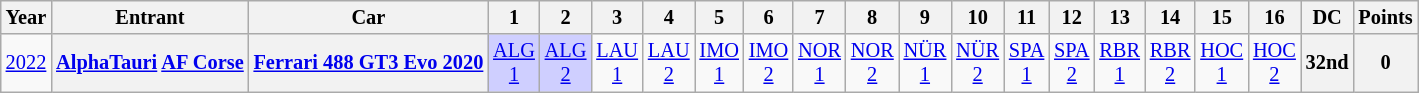<table class="wikitable" style="text-align:center; font-size:85%;">
<tr>
<th>Year</th>
<th>Entrant</th>
<th>Car</th>
<th>1</th>
<th>2</th>
<th>3</th>
<th>4</th>
<th>5</th>
<th>6</th>
<th>7</th>
<th>8</th>
<th>9</th>
<th>10</th>
<th>11</th>
<th>12</th>
<th>13</th>
<th>14</th>
<th>15</th>
<th>16</th>
<th>DC</th>
<th>Points</th>
</tr>
<tr>
<td><a href='#'>2022</a></td>
<th nowrap><a href='#'>AlphaTauri</a> <a href='#'>AF Corse</a></th>
<th nowrap><a href='#'>Ferrari 488 GT3 Evo 2020</a></th>
<td style="background:#CFCFFF;"><a href='#'>ALG<br>1</a><br></td>
<td style="background:#CFCFFF;"><a href='#'>ALG<br>2</a><br></td>
<td><a href='#'>LAU<br>1</a></td>
<td><a href='#'>LAU<br>2</a></td>
<td><a href='#'>IMO<br>1</a></td>
<td><a href='#'>IMO<br>2</a></td>
<td><a href='#'>NOR<br>1</a></td>
<td><a href='#'>NOR<br>2</a></td>
<td><a href='#'>NÜR<br>1</a></td>
<td><a href='#'>NÜR<br>2</a></td>
<td><a href='#'>SPA<br>1</a></td>
<td><a href='#'>SPA<br>2</a></td>
<td><a href='#'>RBR<br>1</a></td>
<td><a href='#'>RBR<br>2</a></td>
<td><a href='#'>HOC<br>1</a></td>
<td><a href='#'>HOC<br>2</a></td>
<th>32nd</th>
<th>0</th>
</tr>
</table>
